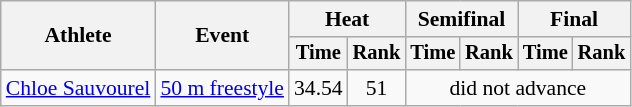<table class=wikitable style="font-size:90%">
<tr>
<th rowspan=2>Athlete</th>
<th rowspan=2>Event</th>
<th colspan=2>Heat</th>
<th colspan=2>Semifinal</th>
<th colspan=2>Final</th>
</tr>
<tr style="font-size:95%">
<th>Time</th>
<th>Rank</th>
<th>Time</th>
<th>Rank</th>
<th>Time</th>
<th>Rank</th>
</tr>
<tr align=center>
<td align=left><a href='#'>Chloe Sauvourel</a></td>
<td align=left><a href='#'>50 m freestyle</a></td>
<td>34.54</td>
<td>51</td>
<td colspan=4>did not advance</td>
</tr>
</table>
